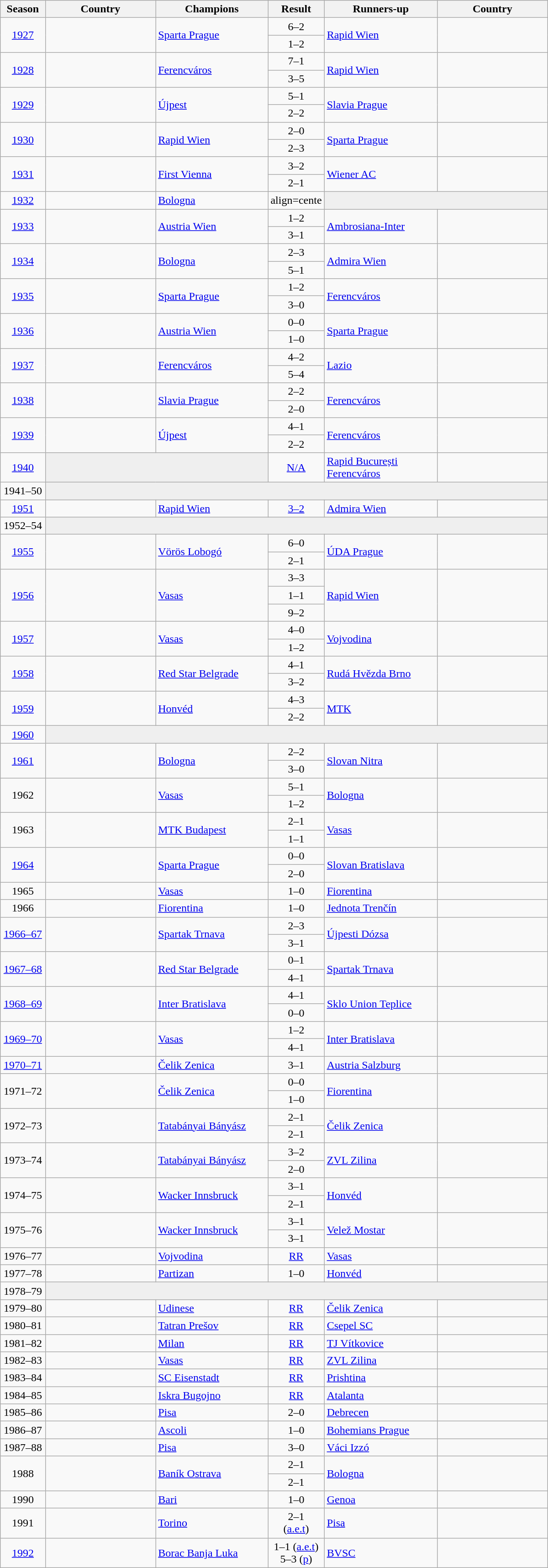<table class="wikitable sortable" style="text-align:left" width="800px">
<tr>
<th width=60px>Season</th>
<th width=170px>Country</th>
<th width=170px>Champions</th>
<th width=60px>Result</th>
<th width=170px>Runners-up</th>
<th width=170px>Country</th>
</tr>
<tr>
<td rowspan=2 style="text-align:center"><a href='#'>1927</a></td>
<td rowspan=2></td>
<td rowspan=2><a href='#'>Sparta Prague</a></td>
<td align=center>6–2</td>
<td rowspan=2><a href='#'>Rapid Wien</a></td>
<td rowspan=2></td>
</tr>
<tr>
<td align=center>1–2</td>
</tr>
<tr>
<td rowspan=2 style="text-align:center"><a href='#'>1928</a></td>
<td rowspan=2></td>
<td rowspan=2><a href='#'>Ferencváros</a></td>
<td align=center>7–1</td>
<td rowspan=2><a href='#'>Rapid Wien</a></td>
<td rowspan=2></td>
</tr>
<tr>
<td align=center>3–5</td>
</tr>
<tr>
<td rowspan=2 style="text-align:center"><a href='#'>1929</a></td>
<td rowspan=2></td>
<td rowspan=2><a href='#'>Újpest</a></td>
<td align=center>5–1</td>
<td rowspan=2><a href='#'>Slavia Prague</a></td>
<td rowspan=2></td>
</tr>
<tr>
<td align=center>2–2</td>
</tr>
<tr>
<td rowspan=2 style="text-align:center"><a href='#'>1930</a></td>
<td rowspan=2></td>
<td rowspan=2><a href='#'>Rapid Wien</a></td>
<td align=center>2–0</td>
<td rowspan=2><a href='#'>Sparta Prague</a></td>
<td rowspan=2></td>
</tr>
<tr>
<td align=center>2–3</td>
</tr>
<tr>
<td rowspan=2 style="text-align:center"><a href='#'>1931</a></td>
<td rowspan=2></td>
<td rowspan=2><a href='#'>First Vienna</a></td>
<td align=center>3–2</td>
<td rowspan=2><a href='#'>Wiener AC</a></td>
<td rowspan=2></td>
</tr>
<tr>
<td align=center>2–1</td>
</tr>
<tr>
<td style="text-align:center"><a href='#'>1932</a></td>
<td></td>
<td><a href='#'>Bologna</a></td>
<td>align=cente </td>
<td colspan=2 style=background:#efefef></td>
</tr>
<tr>
<td rowspan=2 style="text-align:center"><a href='#'>1933</a></td>
<td rowspan=2></td>
<td rowspan=2><a href='#'>Austria Wien</a></td>
<td align=center>1–2</td>
<td rowspan=2><a href='#'>Ambrosiana-Inter</a></td>
<td rowspan=2></td>
</tr>
<tr>
<td align=center>3–1</td>
</tr>
<tr>
<td rowspan=2 style="text-align:center"><a href='#'>1934</a></td>
<td rowspan=2></td>
<td rowspan=2><a href='#'>Bologna</a></td>
<td align=center>2–3</td>
<td rowspan=2><a href='#'>Admira Wien</a></td>
<td rowspan=2></td>
</tr>
<tr>
<td align=center>5–1</td>
</tr>
<tr>
<td rowspan=2 style="text-align:center"><a href='#'>1935</a></td>
<td rowspan=2></td>
<td rowspan=2><a href='#'>Sparta Prague</a></td>
<td align=center>1–2</td>
<td rowspan=2><a href='#'>Ferencváros</a></td>
<td rowspan=2></td>
</tr>
<tr>
<td align=center>3–0</td>
</tr>
<tr>
<td rowspan=2 style="text-align:center"><a href='#'>1936</a></td>
<td rowspan=2></td>
<td rowspan=2><a href='#'>Austria Wien</a></td>
<td align=center>0–0</td>
<td rowspan=2><a href='#'>Sparta Prague</a></td>
<td rowspan=2></td>
</tr>
<tr>
<td align=center>1–0</td>
</tr>
<tr>
<td rowspan=2 style="text-align:center"><a href='#'>1937</a></td>
<td rowspan=2></td>
<td rowspan=2><a href='#'>Ferencváros</a></td>
<td align=center>4–2</td>
<td rowspan=2><a href='#'>Lazio</a></td>
<td rowspan=2></td>
</tr>
<tr>
<td align=center>5–4</td>
</tr>
<tr>
<td rowspan=2 style="text-align:center"><a href='#'>1938</a></td>
<td rowspan=2></td>
<td rowspan=2><a href='#'>Slavia Prague</a></td>
<td align=center>2–2</td>
<td rowspan=2><a href='#'>Ferencváros</a></td>
<td rowspan=2></td>
</tr>
<tr>
<td align=center>2–0</td>
</tr>
<tr>
<td rowspan=2 style="text-align:center"><a href='#'>1939</a></td>
<td rowspan=2></td>
<td rowspan=2><a href='#'>Újpest</a></td>
<td align=center>4–1</td>
<td rowspan=2><a href='#'>Ferencváros</a></td>
<td rowspan=2></td>
</tr>
<tr>
<td align=center>2–2</td>
</tr>
<tr>
<td style="text-align:center"><a href='#'>1940</a></td>
<td colspan=2 style=background:#efefef></td>
<td align=center><a href='#'>N/A</a></td>
<td><a href='#'>Rapid București</a><br><a href='#'>Ferencváros</a></td>
<td><br></td>
</tr>
<tr>
<td style="text-align:center">1941–50</td>
<td colspan=5 style=background:#efefef></td>
</tr>
<tr>
<td style="text-align:center"><a href='#'>1951</a></td>
<td></td>
<td><a href='#'>Rapid Wien</a></td>
<td align=center><a href='#'>3–2</a></td>
<td><a href='#'>Admira Wien</a></td>
<td></td>
</tr>
<tr>
<td style="text-align:center">1952–54</td>
<td colspan=5 style=background:#efefef></td>
</tr>
<tr>
<td rowspan=2 style="text-align:center"><a href='#'>1955</a></td>
<td rowspan=2></td>
<td rowspan=2><a href='#'>Vörös Lobogó</a></td>
<td align=center>6–0</td>
<td rowspan=2><a href='#'>ÚDA Prague</a></td>
<td rowspan=2></td>
</tr>
<tr>
<td align=center>2–1</td>
</tr>
<tr>
<td rowspan=3 style="text-align:center"><a href='#'>1956</a></td>
<td rowspan=3></td>
<td rowspan=3><a href='#'>Vasas</a></td>
<td align=center>3–3</td>
<td rowspan=3><a href='#'>Rapid Wien</a></td>
<td rowspan=3></td>
</tr>
<tr>
<td align=center>1–1</td>
</tr>
<tr>
<td align=center>9–2</td>
</tr>
<tr>
<td rowspan=2 style="text-align:center"><a href='#'>1957</a></td>
<td rowspan=2></td>
<td rowspan=2><a href='#'>Vasas</a></td>
<td align=center>4–0</td>
<td rowspan=2><a href='#'>Vojvodina</a></td>
<td rowspan=2></td>
</tr>
<tr>
<td align=center>1–2</td>
</tr>
<tr>
<td rowspan=2 style="text-align:center"><a href='#'>1958</a></td>
<td rowspan=2></td>
<td rowspan=2><a href='#'>Red Star Belgrade</a></td>
<td align=center>4–1</td>
<td rowspan=2><a href='#'>Rudá Hvězda Brno</a></td>
<td rowspan=2></td>
</tr>
<tr>
<td align=center>3–2</td>
</tr>
<tr>
<td rowspan=2 style="text-align:center"><a href='#'>1959</a></td>
<td rowspan=2></td>
<td rowspan=2><a href='#'>Honvéd</a></td>
<td align=center>4–3</td>
<td rowspan=2><a href='#'>MTK</a></td>
<td rowspan=2></td>
</tr>
<tr>
<td align=center>2–2</td>
</tr>
<tr>
<td style="text-align:center"><a href='#'>1960</a></td>
<td colspan=5 style=background:#efefef></td>
</tr>
<tr>
<td rowspan=2 style="text-align:center"><a href='#'>1961</a></td>
<td rowspan=2></td>
<td rowspan=2><a href='#'>Bologna</a></td>
<td align=center>2–2</td>
<td rowspan=2><a href='#'>Slovan Nitra</a></td>
<td rowspan=2></td>
</tr>
<tr>
<td align=center>3–0</td>
</tr>
<tr>
<td rowspan=2 style="text-align:center">1962</td>
<td rowspan=2></td>
<td rowspan=2><a href='#'>Vasas</a></td>
<td align=center>5–1</td>
<td rowspan=2><a href='#'>Bologna</a></td>
<td rowspan=2></td>
</tr>
<tr>
<td align=center>1–2</td>
</tr>
<tr>
<td rowspan=2 style="text-align:center">1963</td>
<td rowspan=2></td>
<td rowspan=2><a href='#'>MTK Budapest</a></td>
<td align=center>2–1</td>
<td rowspan=2><a href='#'>Vasas</a></td>
<td rowspan=2></td>
</tr>
<tr>
<td align=center>1–1</td>
</tr>
<tr>
<td rowspan=2 style="text-align:center"><a href='#'>1964</a></td>
<td rowspan=2></td>
<td rowspan=2><a href='#'>Sparta Prague</a></td>
<td align=center>0–0</td>
<td rowspan=2><a href='#'>Slovan Bratislava</a></td>
<td rowspan=2></td>
</tr>
<tr>
<td align=center>2–0</td>
</tr>
<tr>
<td style="text-align:center">1965</td>
<td></td>
<td><a href='#'>Vasas</a></td>
<td align=center>1–0</td>
<td><a href='#'>Fiorentina</a></td>
<td></td>
</tr>
<tr>
<td style="text-align:center">1966</td>
<td></td>
<td><a href='#'>Fiorentina</a></td>
<td align=center>1–0</td>
<td><a href='#'>Jednota Trenčín</a></td>
<td></td>
</tr>
<tr>
<td rowspan=2 style="text-align:center"><a href='#'>1966–67</a></td>
<td rowspan=2></td>
<td rowspan=2><a href='#'>Spartak Trnava</a></td>
<td align=center>2–3</td>
<td rowspan=2><a href='#'>Újpesti Dózsa</a></td>
<td rowspan=2></td>
</tr>
<tr>
<td align=center>3–1</td>
</tr>
<tr>
<td rowspan=2 style="text-align:center"><a href='#'>1967–68</a></td>
<td rowspan=2></td>
<td rowspan=2><a href='#'>Red Star Belgrade</a></td>
<td align=center>0–1</td>
<td rowspan=2><a href='#'>Spartak Trnava</a></td>
<td rowspan=2></td>
</tr>
<tr>
<td align=center>4–1</td>
</tr>
<tr>
<td rowspan=2 style="text-align:center"><a href='#'>1968–69</a></td>
<td rowspan=2></td>
<td rowspan=2><a href='#'>Inter Bratislava</a></td>
<td align=center>4–1</td>
<td rowspan=2><a href='#'>Sklo Union Teplice</a></td>
<td rowspan=2></td>
</tr>
<tr>
<td align=center>0–0</td>
</tr>
<tr>
<td rowspan=2 style="text-align:center"><a href='#'>1969–70</a></td>
<td rowspan=2></td>
<td rowspan=2><a href='#'>Vasas</a></td>
<td align=center>1–2</td>
<td rowspan=2><a href='#'>Inter Bratislava</a></td>
<td rowspan=2></td>
</tr>
<tr>
<td align=center>4–1</td>
</tr>
<tr>
<td style="text-align:center"><a href='#'>1970–71</a></td>
<td></td>
<td><a href='#'>Čelik Zenica</a></td>
<td align=center>3–1</td>
<td><a href='#'>Austria Salzburg</a></td>
<td></td>
</tr>
<tr>
<td rowspan=2 style="text-align:center">1971–72</td>
<td rowspan=2></td>
<td rowspan=2><a href='#'>Čelik Zenica</a></td>
<td align=center>0–0</td>
<td rowspan=2><a href='#'>Fiorentina</a></td>
<td rowspan=2></td>
</tr>
<tr>
<td align=center>1–0</td>
</tr>
<tr>
<td rowspan=2 style="text-align:center">1972–73</td>
<td rowspan=2></td>
<td rowspan=2><a href='#'>Tatabányai Bányász</a></td>
<td align=center>2–1</td>
<td rowspan=2><a href='#'>Čelik Zenica</a></td>
<td rowspan=2></td>
</tr>
<tr>
<td align=center>2–1</td>
</tr>
<tr>
<td rowspan=2 style="text-align:center">1973–74</td>
<td rowspan=2></td>
<td rowspan=2><a href='#'>Tatabányai Bányász</a></td>
<td align=center>3–2</td>
<td rowspan=2><a href='#'>ZVL Zilina</a></td>
<td rowspan=2></td>
</tr>
<tr>
<td align=center>2–0</td>
</tr>
<tr>
<td rowspan=2 style="text-align:center">1974–75</td>
<td rowspan=2></td>
<td rowspan=2><a href='#'>Wacker Innsbruck</a></td>
<td align=center>3–1</td>
<td rowspan=2><a href='#'>Honvéd</a></td>
<td rowspan=2></td>
</tr>
<tr>
<td align=center>2–1</td>
</tr>
<tr>
<td rowspan=2 style="text-align:center">1975–76</td>
<td rowspan=2></td>
<td rowspan=2><a href='#'>Wacker Innsbruck</a></td>
<td align=center>3–1</td>
<td rowspan=2><a href='#'>Velež Mostar</a></td>
<td rowspan=2></td>
</tr>
<tr>
<td align=center>3–1</td>
</tr>
<tr>
<td style="text-align:center">1976–77</td>
<td></td>
<td><a href='#'>Vojvodina</a></td>
<td align=center><a href='#'>RR</a></td>
<td><a href='#'>Vasas</a></td>
<td></td>
</tr>
<tr>
<td style="text-align:center">1977–78</td>
<td></td>
<td><a href='#'>Partizan</a></td>
<td align=center>1–0</td>
<td><a href='#'>Honvéd</a></td>
<td></td>
</tr>
<tr>
<td style="text-align:center">1978–79</td>
<td colspan=5 style=background:#efefef></td>
</tr>
<tr>
<td style="text-align:center">1979–80</td>
<td></td>
<td><a href='#'>Udinese</a></td>
<td align=center><a href='#'>RR</a></td>
<td><a href='#'>Čelik Zenica</a></td>
<td></td>
</tr>
<tr>
<td style="text-align:center">1980–81</td>
<td></td>
<td><a href='#'>Tatran Prešov</a></td>
<td align=center><a href='#'>RR</a></td>
<td><a href='#'>Csepel SC</a></td>
<td></td>
</tr>
<tr>
<td style="text-align:center">1981–82</td>
<td></td>
<td><a href='#'>Milan</a></td>
<td align=center><a href='#'>RR</a></td>
<td><a href='#'>TJ Vítkovice</a></td>
<td></td>
</tr>
<tr>
<td style="text-align:center">1982–83</td>
<td></td>
<td><a href='#'>Vasas</a></td>
<td align=center><a href='#'>RR</a></td>
<td><a href='#'>ZVL Zilina</a></td>
<td></td>
</tr>
<tr>
<td style="text-align:center">1983–84</td>
<td></td>
<td><a href='#'>SC Eisenstadt</a></td>
<td align=center><a href='#'>RR</a></td>
<td><a href='#'>Prishtina</a></td>
<td></td>
</tr>
<tr>
<td style="text-align:center">1984–85</td>
<td></td>
<td><a href='#'>Iskra Bugojno</a></td>
<td align=center><a href='#'>RR</a></td>
<td><a href='#'>Atalanta</a></td>
<td></td>
</tr>
<tr>
<td style="text-align:center">1985–86</td>
<td></td>
<td><a href='#'>Pisa</a></td>
<td align=center>2–0</td>
<td><a href='#'>Debrecen</a></td>
<td></td>
</tr>
<tr>
<td style="text-align:center">1986–87</td>
<td></td>
<td><a href='#'>Ascoli</a></td>
<td align=center>1–0</td>
<td><a href='#'>Bohemians Prague</a></td>
<td></td>
</tr>
<tr>
<td style="text-align:center">1987–88</td>
<td></td>
<td><a href='#'>Pisa</a></td>
<td align=center>3–0</td>
<td><a href='#'>Váci Izzó</a></td>
<td></td>
</tr>
<tr>
<td rowspan=2 style="text-align:center">1988</td>
<td rowspan=2></td>
<td rowspan=2><a href='#'>Baník Ostrava</a></td>
<td align=center>2–1</td>
<td rowspan=2><a href='#'>Bologna</a></td>
<td rowspan=2></td>
</tr>
<tr>
<td align=center>2–1</td>
</tr>
<tr>
<td style="text-align:center">1990</td>
<td></td>
<td><a href='#'>Bari</a></td>
<td align=center>1–0</td>
<td><a href='#'>Genoa</a></td>
<td></td>
</tr>
<tr>
<td style="text-align:center">1991</td>
<td></td>
<td><a href='#'>Torino</a></td>
<td align=center>2–1 <br>(<a href='#'>a.e.t</a>)</td>
<td><a href='#'>Pisa</a></td>
<td></td>
</tr>
<tr>
<td style="text-align:center"><a href='#'>1992</a></td>
<td></td>
<td><a href='#'>Borac Banja Luka</a></td>
<td align=center>1–1 (<a href='#'>a.e.t</a>) <br> 5–3 (<a href='#'>p</a>)</td>
<td><a href='#'>BVSC</a></td>
<td></td>
</tr>
</table>
